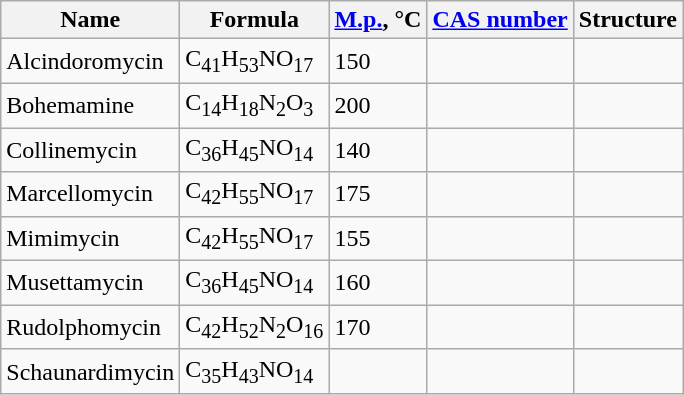<table class="wikitable">
<tr>
<th>Name</th>
<th>Formula</th>
<th><a href='#'>M.p.</a>, °C</th>
<th><a href='#'>CAS number</a></th>
<th>Structure</th>
</tr>
<tr>
<td>Alcindoromycin</td>
<td>C<sub>41</sub>H<sub>53</sub>NO<sub>17</sub></td>
<td>150</td>
<td></td>
<td></td>
</tr>
<tr>
<td>Bohemamine</td>
<td>C<sub>14</sub>H<sub>18</sub>N<sub>2</sub>O<sub>3</sub></td>
<td>200</td>
<td></td>
<td align=center></td>
</tr>
<tr>
<td>Collinemycin</td>
<td>C<sub>36</sub>H<sub>45</sub>NO<sub>14</sub></td>
<td>140</td>
<td></td>
<td></td>
</tr>
<tr>
<td>Marcellomycin</td>
<td>C<sub>42</sub>H<sub>55</sub>NO<sub>17</sub></td>
<td>175</td>
<td></td>
<td></td>
</tr>
<tr>
<td>Mimimycin</td>
<td>C<sub>42</sub>H<sub>55</sub>NO<sub>17</sub></td>
<td>155</td>
<td></td>
<td></td>
</tr>
<tr>
<td>Musettamycin</td>
<td>C<sub>36</sub>H<sub>45</sub>NO<sub>14</sub></td>
<td>160</td>
<td></td>
<td></td>
</tr>
<tr>
<td>Rudolphomycin</td>
<td>C<sub>42</sub>H<sub>52</sub>N<sub>2</sub>O<sub>16</sub></td>
<td>170</td>
<td></td>
<td></td>
</tr>
<tr>
<td>Schaunardimycin</td>
<td>C<sub>35</sub>H<sub>43</sub>NO<sub>14</sub></td>
<td></td>
<td></td>
<td></td>
</tr>
</table>
